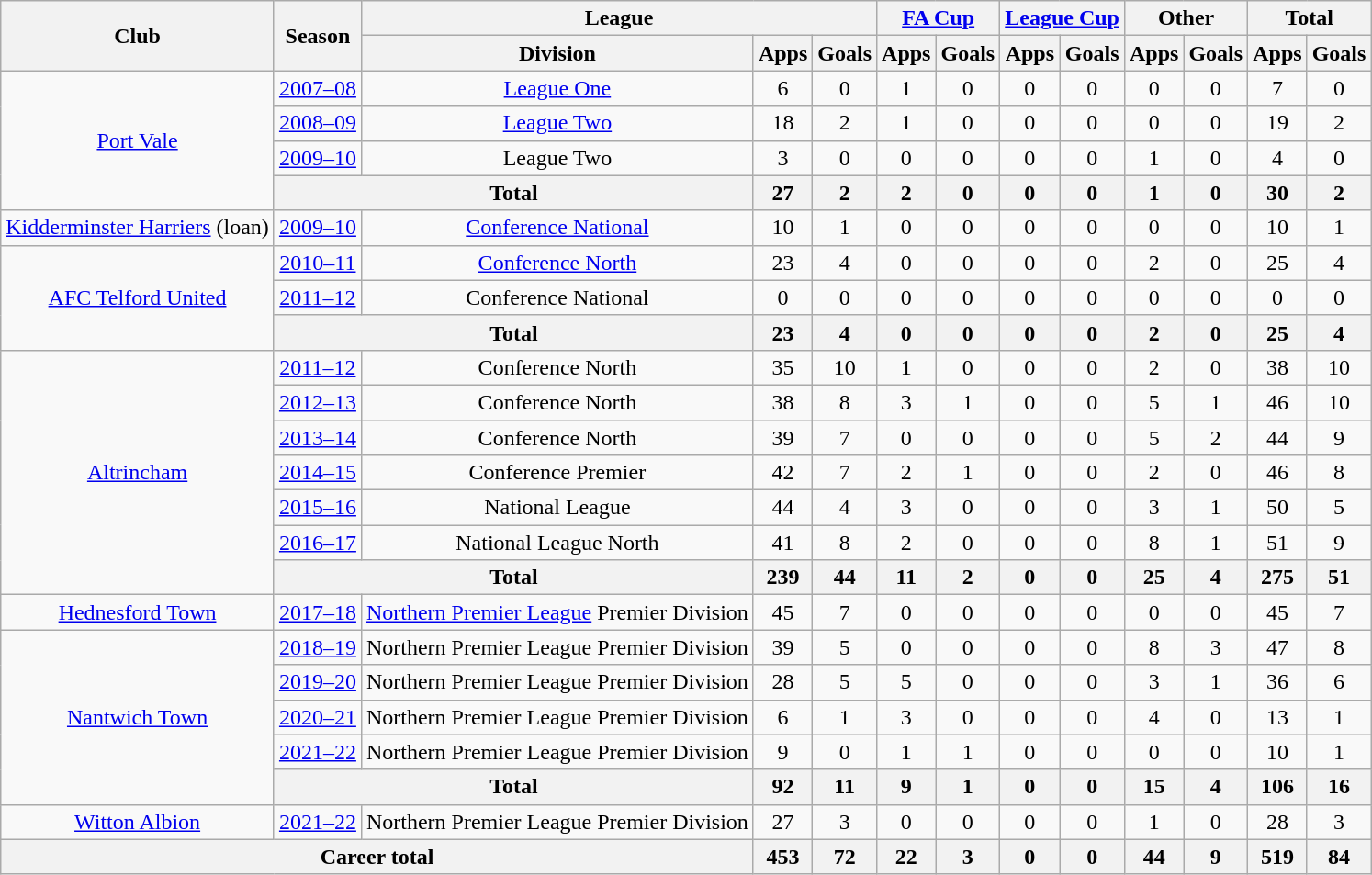<table class="wikitable" style="text-align:center">
<tr>
<th rowspan="2">Club</th>
<th rowspan="2">Season</th>
<th colspan="3">League</th>
<th colspan="2"><a href='#'>FA Cup</a></th>
<th colspan="2"><a href='#'>League Cup</a></th>
<th colspan="2">Other</th>
<th colspan="2">Total</th>
</tr>
<tr>
<th>Division</th>
<th>Apps</th>
<th>Goals</th>
<th>Apps</th>
<th>Goals</th>
<th>Apps</th>
<th>Goals</th>
<th>Apps</th>
<th>Goals</th>
<th>Apps</th>
<th>Goals</th>
</tr>
<tr>
<td rowspan="4"><a href='#'>Port Vale</a></td>
<td><a href='#'>2007–08</a></td>
<td><a href='#'>League One</a></td>
<td>6</td>
<td>0</td>
<td>1</td>
<td>0</td>
<td>0</td>
<td>0</td>
<td>0</td>
<td>0</td>
<td>7</td>
<td>0</td>
</tr>
<tr>
<td><a href='#'>2008–09</a></td>
<td><a href='#'>League Two</a></td>
<td>18</td>
<td>2</td>
<td>1</td>
<td>0</td>
<td>0</td>
<td>0</td>
<td>0</td>
<td>0</td>
<td>19</td>
<td>2</td>
</tr>
<tr>
<td><a href='#'>2009–10</a></td>
<td>League Two</td>
<td>3</td>
<td>0</td>
<td>0</td>
<td>0</td>
<td>0</td>
<td>0</td>
<td>1</td>
<td>0</td>
<td>4</td>
<td>0</td>
</tr>
<tr>
<th colspan="2">Total</th>
<th>27</th>
<th>2</th>
<th>2</th>
<th>0</th>
<th>0</th>
<th>0</th>
<th>1</th>
<th>0</th>
<th>30</th>
<th>2</th>
</tr>
<tr>
<td><a href='#'>Kidderminster Harriers</a> (loan)</td>
<td><a href='#'>2009–10</a></td>
<td><a href='#'>Conference National</a></td>
<td>10</td>
<td>1</td>
<td>0</td>
<td>0</td>
<td>0</td>
<td>0</td>
<td>0</td>
<td>0</td>
<td>10</td>
<td>1</td>
</tr>
<tr>
<td rowspan="3"><a href='#'>AFC Telford United</a></td>
<td><a href='#'>2010–11</a></td>
<td><a href='#'>Conference North</a></td>
<td>23</td>
<td>4</td>
<td>0</td>
<td>0</td>
<td>0</td>
<td>0</td>
<td>2</td>
<td>0</td>
<td>25</td>
<td>4</td>
</tr>
<tr>
<td><a href='#'>2011–12</a></td>
<td>Conference National</td>
<td>0</td>
<td>0</td>
<td>0</td>
<td>0</td>
<td>0</td>
<td>0</td>
<td>0</td>
<td>0</td>
<td>0</td>
<td>0</td>
</tr>
<tr>
<th colspan="2">Total</th>
<th>23</th>
<th>4</th>
<th>0</th>
<th>0</th>
<th>0</th>
<th>0</th>
<th>2</th>
<th>0</th>
<th>25</th>
<th>4</th>
</tr>
<tr>
<td rowspan="7"><a href='#'>Altrincham</a></td>
<td><a href='#'>2011–12</a></td>
<td>Conference North</td>
<td>35</td>
<td>10</td>
<td>1</td>
<td>0</td>
<td>0</td>
<td>0</td>
<td>2</td>
<td>0</td>
<td>38</td>
<td>10</td>
</tr>
<tr>
<td><a href='#'>2012–13</a></td>
<td>Conference North</td>
<td>38</td>
<td>8</td>
<td>3</td>
<td>1</td>
<td>0</td>
<td>0</td>
<td>5</td>
<td>1</td>
<td>46</td>
<td>10</td>
</tr>
<tr>
<td><a href='#'>2013–14</a></td>
<td>Conference North</td>
<td>39</td>
<td>7</td>
<td>0</td>
<td>0</td>
<td>0</td>
<td>0</td>
<td>5</td>
<td>2</td>
<td>44</td>
<td>9</td>
</tr>
<tr>
<td><a href='#'>2014–15</a></td>
<td>Conference Premier</td>
<td>42</td>
<td>7</td>
<td>2</td>
<td>1</td>
<td>0</td>
<td>0</td>
<td>2</td>
<td>0</td>
<td>46</td>
<td>8</td>
</tr>
<tr>
<td><a href='#'>2015–16</a></td>
<td>National League</td>
<td>44</td>
<td>4</td>
<td>3</td>
<td>0</td>
<td>0</td>
<td>0</td>
<td>3</td>
<td>1</td>
<td>50</td>
<td>5</td>
</tr>
<tr>
<td><a href='#'>2016–17</a></td>
<td>National League North</td>
<td>41</td>
<td>8</td>
<td>2</td>
<td>0</td>
<td>0</td>
<td>0</td>
<td>8</td>
<td>1</td>
<td>51</td>
<td>9</td>
</tr>
<tr>
<th colspan="2">Total</th>
<th>239</th>
<th>44</th>
<th>11</th>
<th>2</th>
<th>0</th>
<th>0</th>
<th>25</th>
<th>4</th>
<th>275</th>
<th>51</th>
</tr>
<tr>
<td><a href='#'>Hednesford Town</a></td>
<td><a href='#'>2017–18</a></td>
<td><a href='#'>Northern Premier League</a> Premier Division</td>
<td>45</td>
<td>7</td>
<td>0</td>
<td>0</td>
<td>0</td>
<td>0</td>
<td>0</td>
<td>0</td>
<td>45</td>
<td>7</td>
</tr>
<tr>
<td rowspan="5"><a href='#'>Nantwich Town</a></td>
<td><a href='#'>2018–19</a></td>
<td>Northern Premier League Premier Division</td>
<td>39</td>
<td>5</td>
<td>0</td>
<td>0</td>
<td>0</td>
<td>0</td>
<td>8</td>
<td>3</td>
<td>47</td>
<td>8</td>
</tr>
<tr>
<td><a href='#'>2019–20</a></td>
<td>Northern Premier League Premier Division</td>
<td>28</td>
<td>5</td>
<td>5</td>
<td>0</td>
<td>0</td>
<td>0</td>
<td>3</td>
<td>1</td>
<td>36</td>
<td>6</td>
</tr>
<tr>
<td><a href='#'>2020–21</a></td>
<td>Northern Premier League Premier Division</td>
<td>6</td>
<td>1</td>
<td>3</td>
<td>0</td>
<td>0</td>
<td>0</td>
<td>4</td>
<td>0</td>
<td>13</td>
<td>1</td>
</tr>
<tr>
<td><a href='#'>2021–22</a></td>
<td>Northern Premier League Premier Division</td>
<td>9</td>
<td>0</td>
<td>1</td>
<td>1</td>
<td>0</td>
<td>0</td>
<td>0</td>
<td>0</td>
<td>10</td>
<td>1</td>
</tr>
<tr>
<th colspan="2">Total</th>
<th>92</th>
<th>11</th>
<th>9</th>
<th>1</th>
<th>0</th>
<th>0</th>
<th>15</th>
<th>4</th>
<th>106</th>
<th>16</th>
</tr>
<tr>
<td><a href='#'>Witton Albion</a></td>
<td><a href='#'>2021–22</a></td>
<td>Northern Premier League Premier Division</td>
<td>27</td>
<td>3</td>
<td>0</td>
<td>0</td>
<td>0</td>
<td>0</td>
<td>1</td>
<td>0</td>
<td>28</td>
<td>3</td>
</tr>
<tr>
<th colspan="3">Career total</th>
<th>453</th>
<th>72</th>
<th>22</th>
<th>3</th>
<th>0</th>
<th>0</th>
<th>44</th>
<th>9</th>
<th>519</th>
<th>84</th>
</tr>
</table>
